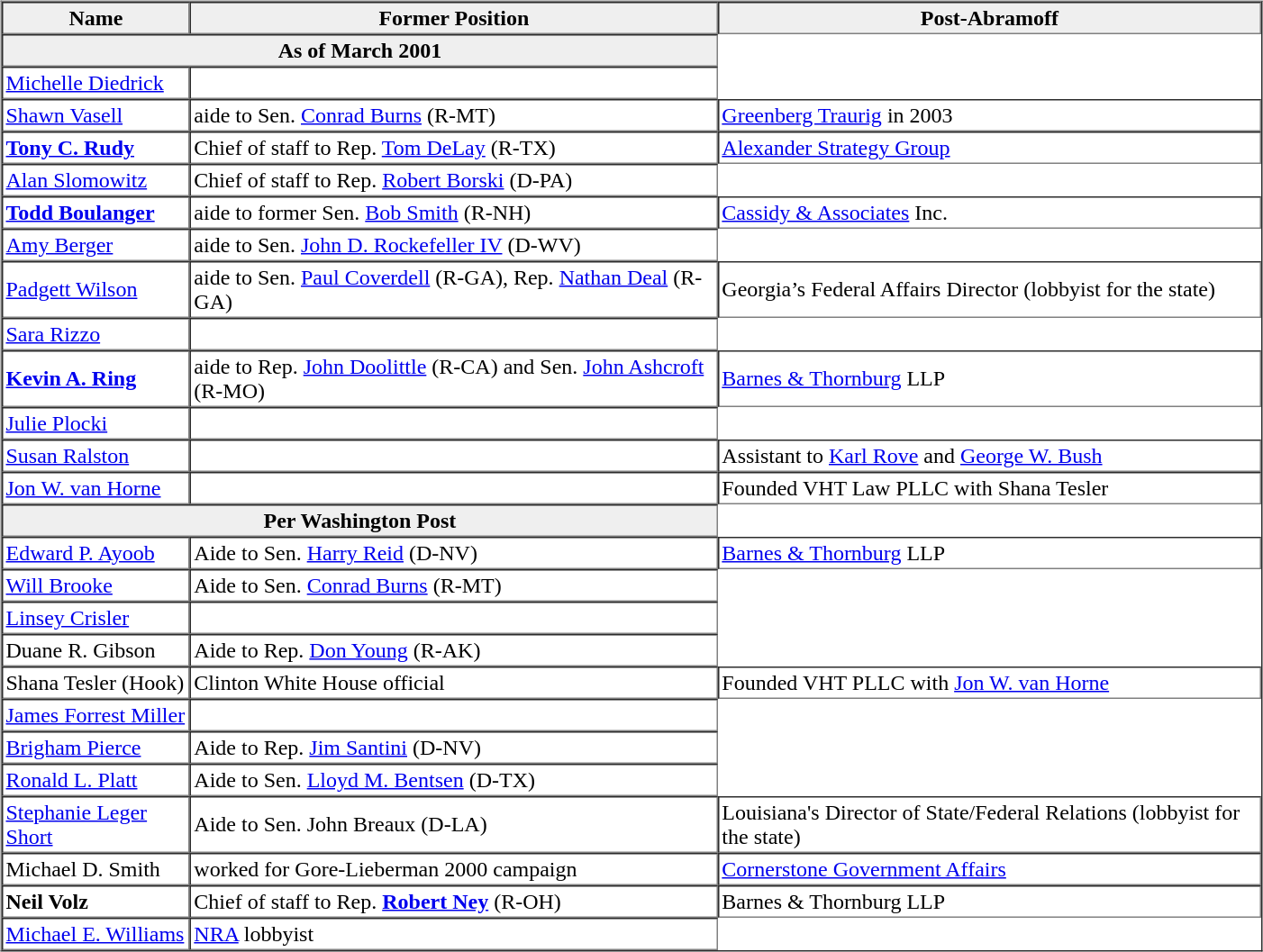<table cellpadding="5" align="left" width=75%>
<tr>
<td><br><table border="1" cellspacing="0" cellpadding="2">
<tr>
<th style="background:#efefef;">Name</th>
<th style="background:#efefef;">Former Position</th>
<th style="background:#efefef;">Post-Abramoff</th>
</tr>
<tr>
<td border=1 colspan=2 bgcolor=#efefef align=center><strong>As of March 2001</strong></td>
</tr>
<tr>
<td><a href='#'>Michelle Diedrick</a></td>
<td></td>
</tr>
<tr>
<td><a href='#'>Shawn Vasell</a></td>
<td>aide to Sen. <a href='#'>Conrad Burns</a> (R-MT)</td>
<td><a href='#'>Greenberg Traurig</a> in 2003</td>
</tr>
<tr>
<td><strong><a href='#'>Tony C. Rudy</a></strong></td>
<td>Chief of staff to Rep. <a href='#'>Tom DeLay</a> (R-TX)</td>
<td><a href='#'>Alexander Strategy Group</a></td>
</tr>
<tr>
<td><a href='#'>Alan Slomowitz</a></td>
<td>Chief of staff to Rep. <a href='#'>Robert Borski</a> (D-PA)</td>
</tr>
<tr>
<td><strong><a href='#'>Todd Boulanger</a></strong></td>
<td>aide to former Sen. <a href='#'>Bob Smith</a> (R-NH)</td>
<td><a href='#'>Cassidy & Associates</a> Inc.</td>
</tr>
<tr>
<td><a href='#'>Amy Berger</a></td>
<td>aide to Sen. <a href='#'>John D. Rockefeller IV</a> (D-WV)</td>
</tr>
<tr>
<td><a href='#'>Padgett Wilson</a></td>
<td>aide to Sen. <a href='#'>Paul Coverdell</a> (R-GA), Rep. <a href='#'>Nathan Deal</a> (R-GA)</td>
<td>Georgia’s Federal Affairs Director (lobbyist for the state)</td>
</tr>
<tr>
<td><a href='#'>Sara Rizzo</a></td>
<td></td>
</tr>
<tr>
<td><strong><a href='#'>Kevin A. Ring</a></strong></td>
<td>aide to Rep. <a href='#'>John Doolittle</a> (R-CA) and Sen. <a href='#'>John Ashcroft</a> (R-MO)</td>
<td><a href='#'>Barnes & Thornburg</a> LLP</td>
</tr>
<tr>
<td><a href='#'>Julie Plocki</a></td>
<td></td>
</tr>
<tr>
<td><a href='#'>Susan Ralston</a></td>
<td></td>
<td>Assistant to <a href='#'>Karl Rove</a> and <a href='#'>George W. Bush</a></td>
</tr>
<tr>
<td><a href='#'>Jon W. van Horne</a></td>
<td></td>
<td>Founded VHT Law PLLC with Shana Tesler</td>
</tr>
<tr>
<td border=1 colspan=2 bgcolor=#efefef align=center><strong>Per Washington Post </strong></td>
</tr>
<tr>
<td><a href='#'>Edward P. Ayoob</a></td>
<td>Aide to Sen. <a href='#'>Harry Reid</a> (D-NV)</td>
<td><a href='#'>Barnes & Thornburg</a> LLP</td>
</tr>
<tr>
</tr>
<tr>
<td><a href='#'>Will Brooke</a></td>
<td>Aide to Sen. <a href='#'>Conrad Burns</a> (R-MT)</td>
</tr>
<tr>
<td><a href='#'>Linsey Crisler</a></td>
<td></td>
</tr>
<tr>
<td>Duane R. Gibson</td>
<td>Aide to Rep. <a href='#'>Don Young</a> (R-AK)</td>
</tr>
<tr>
<td>Shana Tesler (Hook)</td>
<td>Clinton White House official</td>
<td>Founded VHT PLLC with <a href='#'>Jon W. van Horne</a></td>
</tr>
<tr>
<td><a href='#'>James Forrest Miller</a></td>
<td></td>
</tr>
<tr>
<td><a href='#'>Brigham Pierce</a></td>
<td>Aide to Rep. <a href='#'>Jim Santini</a> (D-NV)</td>
</tr>
<tr>
<td><a href='#'>Ronald L. Platt</a></td>
<td>Aide to Sen. <a href='#'>Lloyd M. Bentsen</a> (D-TX)</td>
</tr>
<tr>
<td><a href='#'>Stephanie Leger Short</a></td>
<td>Aide to Sen. John Breaux (D-LA)</td>
<td>Louisiana's Director of State/Federal Relations (lobbyist for the state)</td>
</tr>
<tr>
<td>Michael D. Smith</td>
<td>worked for Gore-Lieberman 2000 campaign</td>
<td><a href='#'>Cornerstone Government Affairs</a></td>
</tr>
<tr>
<td><strong>Neil Volz</strong></td>
<td>Chief of staff to Rep. <strong><a href='#'>Robert Ney</a></strong> (R-OH)</td>
<td>Barnes & Thornburg LLP</td>
</tr>
<tr>
<td><a href='#'>Michael E. Williams</a></td>
<td><a href='#'>NRA</a> lobbyist</td>
</tr>
</table>
</td>
</tr>
</table>
